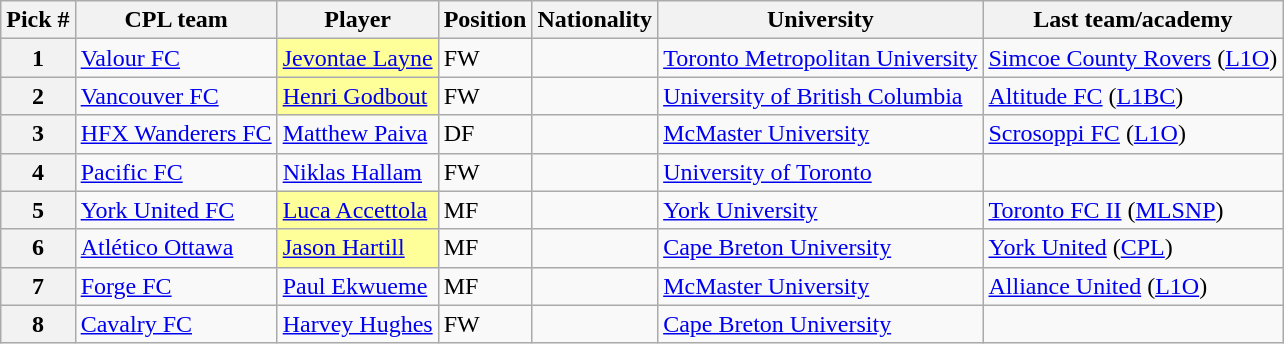<table class="wikitable">
<tr>
<th>Pick #</th>
<th>CPL team</th>
<th>Player</th>
<th>Position</th>
<th>Nationality</th>
<th>University</th>
<th>Last team/academy</th>
</tr>
<tr>
<th>1</th>
<td><a href='#'>Valour FC</a></td>
<td bgcolor="#FFFF99"><a href='#'>Jevontae Layne</a></td>
<td>FW</td>
<td></td>
<td><a href='#'>Toronto Metropolitan University</a></td>
<td><a href='#'>Simcoe County Rovers</a> (<a href='#'>L1O</a>)</td>
</tr>
<tr>
<th>2</th>
<td><a href='#'>Vancouver FC</a></td>
<td bgcolor="#FFFF99"><a href='#'>Henri Godbout</a></td>
<td>FW</td>
<td></td>
<td><a href='#'>University of British Columbia</a></td>
<td><a href='#'>Altitude FC</a> (<a href='#'>L1BC</a>)</td>
</tr>
<tr>
<th>3</th>
<td><a href='#'>HFX Wanderers FC</a></td>
<td><a href='#'>Matthew Paiva</a></td>
<td>DF</td>
<td></td>
<td><a href='#'>McMaster University</a></td>
<td><a href='#'>Scrosoppi FC</a> (<a href='#'>L1O</a>)</td>
</tr>
<tr>
<th>4</th>
<td><a href='#'>Pacific FC</a></td>
<td><a href='#'>Niklas Hallam</a></td>
<td>FW</td>
<td></td>
<td><a href='#'>University of Toronto</a></td>
<td></td>
</tr>
<tr>
<th>5</th>
<td><a href='#'>York United FC</a></td>
<td bgcolor="#FFFF99"><a href='#'>Luca Accettola</a></td>
<td>MF</td>
<td></td>
<td><a href='#'>York University</a></td>
<td><a href='#'>Toronto FC II</a> (<a href='#'>MLSNP</a>)</td>
</tr>
<tr>
<th>6</th>
<td><a href='#'>Atlético Ottawa</a></td>
<td bgcolor="#FFFF99"><a href='#'>Jason Hartill</a></td>
<td>MF</td>
<td></td>
<td><a href='#'>Cape Breton University</a></td>
<td><a href='#'>York United</a> (<a href='#'>CPL</a>)</td>
</tr>
<tr>
<th>7</th>
<td><a href='#'>Forge FC</a></td>
<td><a href='#'>Paul Ekwueme</a></td>
<td>MF</td>
<td></td>
<td><a href='#'>McMaster University</a></td>
<td><a href='#'>Alliance United</a> (<a href='#'>L1O</a>)</td>
</tr>
<tr>
<th>8</th>
<td><a href='#'>Cavalry FC</a></td>
<td><a href='#'>Harvey Hughes</a></td>
<td>FW</td>
<td></td>
<td><a href='#'>Cape Breton University</a></td>
<td></td>
</tr>
</table>
